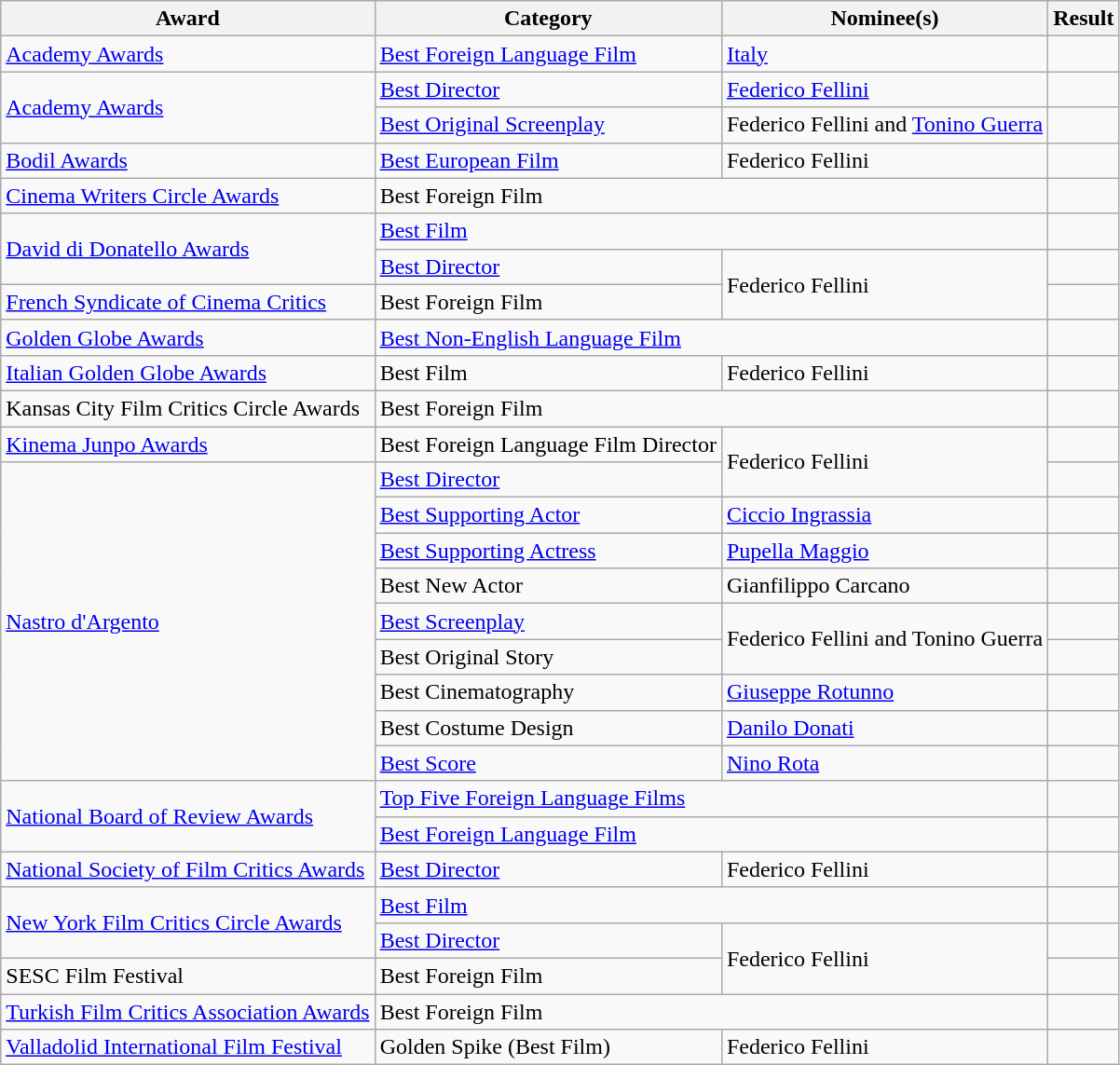<table class="wikitable plainrowheaders">
<tr>
<th>Award</th>
<th>Category</th>
<th>Nominee(s)</th>
<th>Result</th>
</tr>
<tr>
<td><a href='#'>Academy Awards </a></td>
<td><a href='#'>Best Foreign Language Film</a></td>
<td><a href='#'>Italy</a></td>
<td></td>
</tr>
<tr>
<td rowspan="2"><a href='#'>Academy Awards </a></td>
<td><a href='#'>Best Director</a></td>
<td><a href='#'>Federico Fellini</a></td>
<td></td>
</tr>
<tr>
<td><a href='#'>Best Original Screenplay</a></td>
<td>Federico Fellini and <a href='#'>Tonino Guerra</a></td>
<td></td>
</tr>
<tr>
<td><a href='#'>Bodil Awards</a></td>
<td><a href='#'>Best European Film</a></td>
<td>Federico Fellini</td>
<td></td>
</tr>
<tr>
<td><a href='#'>Cinema Writers Circle Awards</a></td>
<td colspan="2">Best Foreign Film</td>
<td></td>
</tr>
<tr>
<td rowspan="2"><a href='#'>David di Donatello Awards</a></td>
<td colspan="2"><a href='#'>Best Film</a></td>
<td></td>
</tr>
<tr>
<td><a href='#'>Best Director</a></td>
<td rowspan="2">Federico Fellini</td>
<td></td>
</tr>
<tr>
<td><a href='#'>French Syndicate of Cinema Critics</a></td>
<td>Best Foreign Film</td>
<td></td>
</tr>
<tr>
<td><a href='#'>Golden Globe Awards</a></td>
<td colspan="2"><a href='#'>Best Non-English Language Film</a></td>
<td></td>
</tr>
<tr>
<td><a href='#'>Italian Golden Globe Awards</a></td>
<td>Best Film</td>
<td>Federico Fellini</td>
<td></td>
</tr>
<tr>
<td>Kansas City Film Critics Circle Awards</td>
<td colspan="2">Best Foreign Film</td>
<td></td>
</tr>
<tr>
<td><a href='#'>Kinema Junpo Awards</a></td>
<td>Best Foreign Language Film Director</td>
<td rowspan="2">Federico Fellini</td>
<td></td>
</tr>
<tr>
<td rowspan="9"><a href='#'>Nastro d'Argento</a></td>
<td><a href='#'>Best Director</a></td>
<td></td>
</tr>
<tr>
<td><a href='#'>Best Supporting Actor</a></td>
<td><a href='#'>Ciccio Ingrassia</a></td>
<td></td>
</tr>
<tr>
<td><a href='#'>Best Supporting Actress</a></td>
<td><a href='#'>Pupella Maggio</a></td>
<td></td>
</tr>
<tr>
<td>Best New Actor</td>
<td>Gianfilippo Carcano</td>
<td></td>
</tr>
<tr>
<td><a href='#'>Best Screenplay</a></td>
<td rowspan="2">Federico Fellini and Tonino Guerra</td>
<td></td>
</tr>
<tr>
<td>Best Original Story</td>
<td></td>
</tr>
<tr>
<td>Best Cinematography</td>
<td><a href='#'>Giuseppe Rotunno</a></td>
<td></td>
</tr>
<tr>
<td>Best Costume Design</td>
<td><a href='#'>Danilo Donati</a></td>
<td></td>
</tr>
<tr>
<td><a href='#'>Best Score</a></td>
<td><a href='#'>Nino Rota</a></td>
<td></td>
</tr>
<tr>
<td rowspan="2"><a href='#'>National Board of Review Awards</a></td>
<td colspan="2"><a href='#'>Top Five Foreign Language Films</a></td>
<td></td>
</tr>
<tr>
<td colspan="2"><a href='#'>Best Foreign Language Film</a></td>
<td></td>
</tr>
<tr>
<td><a href='#'>National Society of Film Critics Awards</a></td>
<td><a href='#'>Best Director</a></td>
<td>Federico Fellini</td>
<td></td>
</tr>
<tr>
<td rowspan="2"><a href='#'>New York Film Critics Circle Awards</a></td>
<td colspan="2"><a href='#'>Best Film</a></td>
<td></td>
</tr>
<tr>
<td><a href='#'>Best Director</a></td>
<td rowspan="2">Federico Fellini</td>
<td></td>
</tr>
<tr>
<td>SESC Film Festival</td>
<td>Best Foreign Film</td>
<td></td>
</tr>
<tr>
<td><a href='#'>Turkish Film Critics Association Awards</a></td>
<td colspan="2">Best Foreign Film</td>
<td></td>
</tr>
<tr>
<td><a href='#'>Valladolid International Film Festival</a></td>
<td>Golden Spike (Best Film)</td>
<td>Federico Fellini</td>
<td></td>
</tr>
</table>
